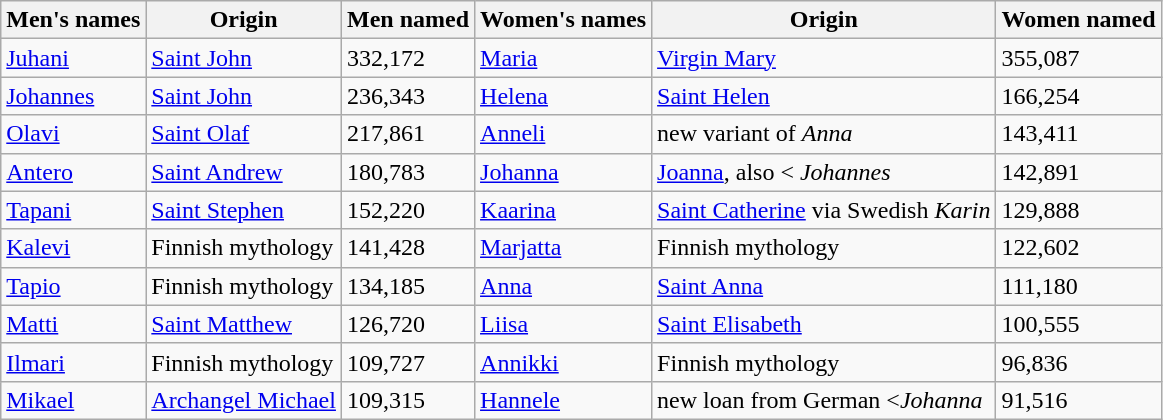<table class="wikitable">
<tr>
<th>Men's names</th>
<th>Origin</th>
<th>Men named</th>
<th>Women's names</th>
<th>Origin</th>
<th>Women named</th>
</tr>
<tr>
<td><a href='#'>Juhani</a></td>
<td><a href='#'>Saint John</a></td>
<td>332,172</td>
<td><a href='#'>Maria</a></td>
<td><a href='#'>Virgin Mary</a></td>
<td>355,087</td>
</tr>
<tr>
<td><a href='#'>Johannes</a></td>
<td><a href='#'>Saint John</a></td>
<td>236,343</td>
<td><a href='#'>Helena</a></td>
<td><a href='#'>Saint Helen</a></td>
<td>166,254</td>
</tr>
<tr>
<td><a href='#'>Olavi</a></td>
<td><a href='#'>Saint Olaf</a></td>
<td>217,861</td>
<td><a href='#'>Anneli</a></td>
<td>new variant of <em>Anna</em></td>
<td>143,411</td>
</tr>
<tr>
<td><a href='#'>Antero</a></td>
<td><a href='#'>Saint Andrew</a></td>
<td>180,783</td>
<td><a href='#'>Johanna</a></td>
<td><a href='#'>Joanna</a>, also < <em>Johannes</em></td>
<td>142,891</td>
</tr>
<tr>
<td><a href='#'>Tapani</a></td>
<td><a href='#'>Saint Stephen</a></td>
<td>152,220</td>
<td><a href='#'>Kaarina</a></td>
<td><a href='#'>Saint Catherine</a> via Swedish <em>Karin</em></td>
<td>129,888</td>
</tr>
<tr>
<td><a href='#'>Kalevi</a></td>
<td>Finnish mythology</td>
<td>141,428</td>
<td><a href='#'>Marjatta</a></td>
<td>Finnish mythology</td>
<td>122,602</td>
</tr>
<tr>
<td><a href='#'>Tapio</a></td>
<td>Finnish mythology</td>
<td>134,185</td>
<td><a href='#'>Anna</a></td>
<td><a href='#'>Saint Anna</a></td>
<td>111,180</td>
</tr>
<tr>
<td><a href='#'>Matti</a></td>
<td><a href='#'>Saint Matthew</a></td>
<td>126,720</td>
<td><a href='#'>Liisa</a></td>
<td><a href='#'>Saint Elisabeth</a></td>
<td>100,555</td>
</tr>
<tr>
<td><a href='#'>Ilmari</a></td>
<td>Finnish mythology</td>
<td>109,727</td>
<td><a href='#'>Annikki</a></td>
<td>Finnish mythology</td>
<td>96,836</td>
</tr>
<tr>
<td><a href='#'>Mikael</a></td>
<td><a href='#'>Archangel Michael</a></td>
<td>109,315</td>
<td><a href='#'>Hannele</a></td>
<td>new loan from German <<em>Johanna</em></td>
<td>91,516</td>
</tr>
</table>
